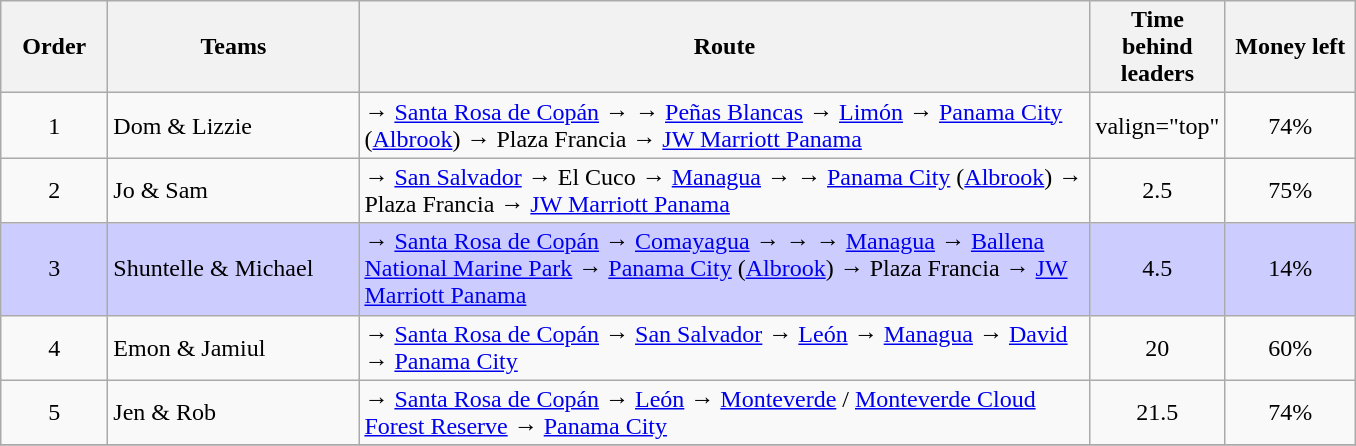<table class="wikitable sortable" style="text-align:center">
<tr>
<th style="width:4em">Order</th>
<th style="width:10em">Teams</th>
<th style="width:30em">Route</th>
<th style="width:5em">Time behind leaders</th>
<th style="width:5em">Money left</th>
</tr>
<tr>
<td>1</td>
<td style="text-align:left">Dom & Lizzie</td>
<td style="text-align:left"> → <a href='#'>Santa Rosa de Copán</a> →  → <a href='#'>Peñas Blancas</a> → <a href='#'>Limón</a>   → <a href='#'>Panama City</a> (<a href='#'>Albrook</a>)  → Plaza Francia  → <a href='#'>JW Marriott Panama</a></td>
<td>valign="top" </td>
<td>74%</td>
</tr>
<tr>
<td>2</td>
<td style="text-align:left">Jo & Sam</td>
<td style="text-align:left"> → <a href='#'>San Salvador</a> → El Cuco  → <a href='#'>Managua</a>  →  → <a href='#'>Panama City</a> (<a href='#'>Albrook</a>)  → Plaza Francia → <a href='#'>JW Marriott Panama</a></td>
<td>2.5</td>
<td>75%</td>
</tr>
<tr style="background:#ccf">
<td>3</td>
<td style="text-align:left">Shuntelle & Michael</td>
<td style="text-align:left"> → <a href='#'>Santa Rosa de Copán</a>  → <a href='#'>Comayagua</a>  →  →  → <a href='#'>Managua</a> → <a href='#'>Ballena National Marine Park</a>   → <a href='#'>Panama City</a> (<a href='#'>Albrook</a>)  → Plaza Francia → <a href='#'>JW Marriott Panama</a></td>
<td>4.5</td>
<td>14%</td>
</tr>
<tr>
<td>4</td>
<td style="text-align:left">Emon & Jamiul</td>
<td style="text-align:left"> → <a href='#'>Santa Rosa de Copán</a> → <a href='#'>San Salvador</a> → <a href='#'>León</a>  → <a href='#'>Managua</a>  → <a href='#'>David</a>  → <a href='#'>Panama City</a></td>
<td>20</td>
<td>60%</td>
</tr>
<tr>
<td>5</td>
<td style="text-align:left">Jen & Rob</td>
<td style="text-align:left"> → <a href='#'>Santa Rosa de Copán</a>  → <a href='#'>León</a>  → <a href='#'>Monteverde</a> / <a href='#'>Monteverde Cloud Forest Reserve</a>  → <a href='#'>Panama City</a></td>
<td>21.5</td>
<td>74%</td>
</tr>
<tr>
</tr>
</table>
